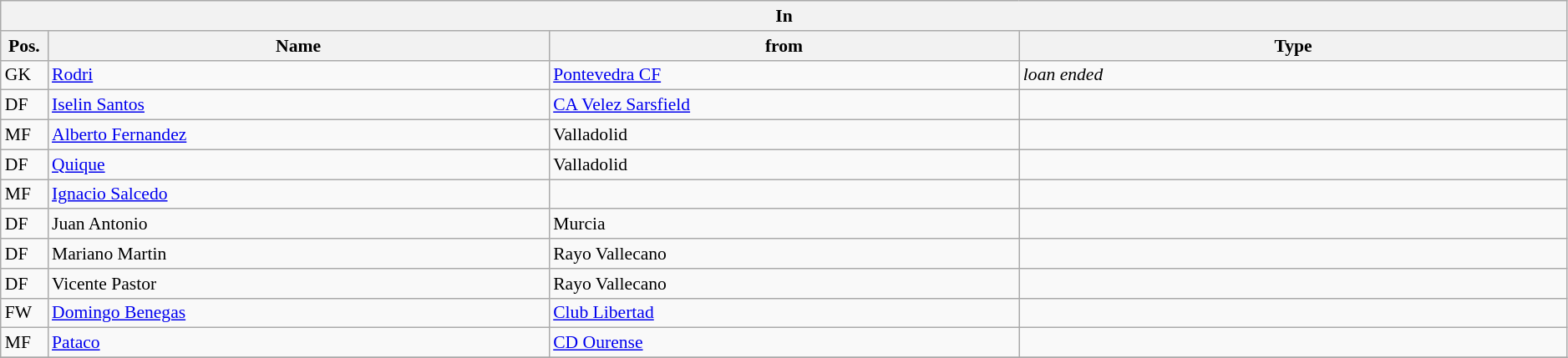<table class="wikitable" style="font-size:90%;width:99%;">
<tr>
<th colspan="4">In</th>
</tr>
<tr>
<th width=3%>Pos.</th>
<th width=32%>Name</th>
<th width=30%>from</th>
<th width=35%>Type</th>
</tr>
<tr>
<td>GK</td>
<td><a href='#'>Rodri</a></td>
<td><a href='#'>Pontevedra CF</a></td>
<td><em>loan ended</em></td>
</tr>
<tr>
<td>DF</td>
<td><a href='#'>Iselin Santos</a></td>
<td><a href='#'>CA Velez Sarsfield</a></td>
<td></td>
</tr>
<tr>
<td>MF</td>
<td><a href='#'>Alberto Fernandez</a></td>
<td>Valladolid</td>
<td></td>
</tr>
<tr>
<td>DF</td>
<td><a href='#'>Quique</a></td>
<td>Valladolid</td>
<td></td>
</tr>
<tr>
<td>MF</td>
<td><a href='#'>Ignacio Salcedo</a></td>
<td></td>
<td></td>
</tr>
<tr>
<td>DF</td>
<td>Juan Antonio</td>
<td>Murcia</td>
<td></td>
</tr>
<tr>
<td>DF</td>
<td>Mariano Martin</td>
<td>Rayo Vallecano</td>
<td></td>
</tr>
<tr>
<td>DF</td>
<td>Vicente Pastor</td>
<td>Rayo Vallecano</td>
<td></td>
</tr>
<tr>
<td>FW</td>
<td><a href='#'>Domingo Benegas </a></td>
<td><a href='#'>Club Libertad</a></td>
<td></td>
</tr>
<tr>
<td>MF</td>
<td><a href='#'>Pataco</a></td>
<td><a href='#'>CD Ourense</a></td>
<td></td>
</tr>
<tr>
</tr>
</table>
